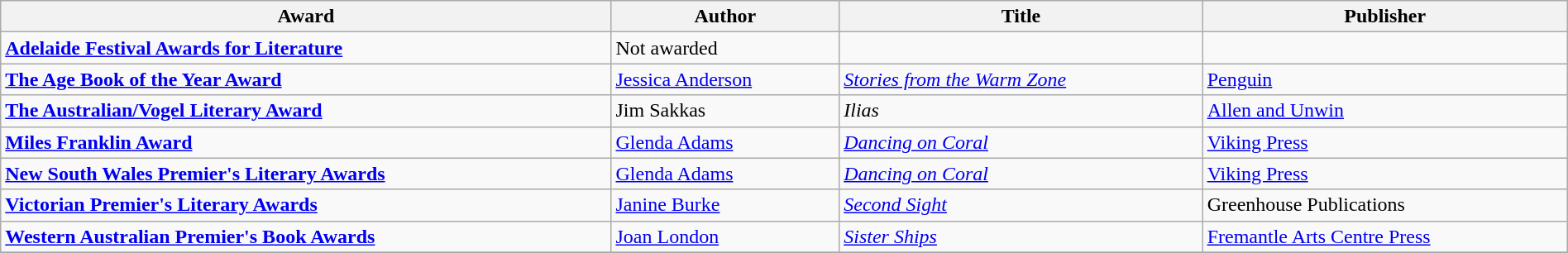<table class="wikitable" width=100%>
<tr>
<th>Award</th>
<th>Author</th>
<th>Title</th>
<th>Publisher</th>
</tr>
<tr>
<td><strong><a href='#'>Adelaide Festival Awards for Literature</a></strong></td>
<td>Not awarded</td>
<td></td>
<td></td>
</tr>
<tr>
<td><strong><a href='#'>The Age Book of the Year Award</a></strong></td>
<td><a href='#'>Jessica Anderson</a></td>
<td><em><a href='#'>Stories from the Warm Zone</a></em></td>
<td><a href='#'>Penguin</a></td>
</tr>
<tr>
<td><strong><a href='#'>The Australian/Vogel Literary Award</a></strong></td>
<td>Jim Sakkas</td>
<td><em>Ilias</em></td>
<td><a href='#'>Allen and Unwin</a></td>
</tr>
<tr>
<td><strong><a href='#'>Miles Franklin Award</a></strong> </td>
<td><a href='#'>Glenda Adams</a></td>
<td><em><a href='#'>Dancing on Coral</a></em></td>
<td><a href='#'>Viking Press</a></td>
</tr>
<tr>
<td><strong><a href='#'>New South Wales Premier's Literary Awards</a></strong></td>
<td><a href='#'>Glenda Adams</a></td>
<td><em><a href='#'>Dancing on Coral</a></em></td>
<td><a href='#'>Viking Press</a></td>
</tr>
<tr>
<td><strong><a href='#'>Victorian Premier's Literary Awards</a></strong></td>
<td><a href='#'>Janine Burke</a></td>
<td><em><a href='#'>Second Sight</a></em></td>
<td>Greenhouse Publications</td>
</tr>
<tr>
<td><strong><a href='#'>Western Australian Premier's Book Awards</a></strong></td>
<td><a href='#'>Joan London</a></td>
<td><em><a href='#'>Sister Ships</a></em></td>
<td><a href='#'>Fremantle Arts Centre Press</a></td>
</tr>
<tr>
</tr>
</table>
